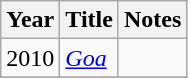<table class="wikitable sortable">
<tr>
<th>Year</th>
<th>Title</th>
<th>Notes</th>
</tr>
<tr>
<td>2010</td>
<td><em><a href='#'>Goa</a></em></td>
<td></td>
</tr>
<tr>
</tr>
</table>
